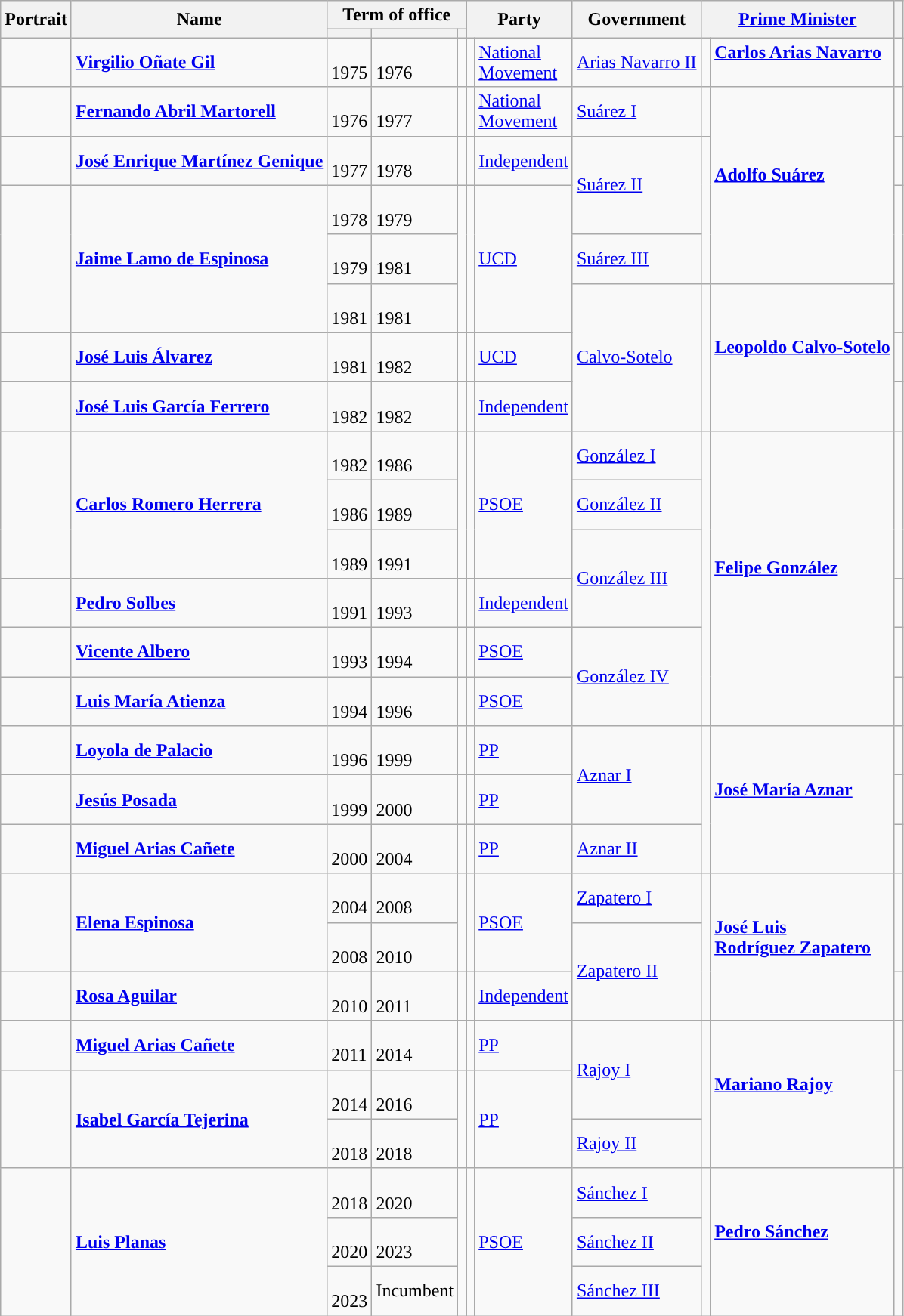<table class="wikitable">
<tr>
<th rowspan="2">Portrait</th>
<th rowspan="2">Name<br></th>
<th colspan="3">Term of office</th>
<th rowspan="2" colspan="2">Party</th>
<th rowspan="2">Government</th>
<th rowspan="2" colspan="2"><a href='#'>Prime Minister</a><br></th>
<th rowspan="2"></th>
</tr>
<tr>
<th></th>
<th></th>
<th></th>
</tr>
<tr>
<td></td>
<td><strong><a href='#'>Virgilio Oñate Gil</a></strong><br></td>
<td class="nowrap"><br>1975</td>
<td class="nowrap"><br>1976</td>
<td style="font-size:95%;"></td>
<td style="color:inherit;background:"></td>
<td><a href='#'>National<br>Movement</a><br></td>
<td><a href='#'>Arias Navarro II</a></td>
<td width="1" style="color:inherit;background:"></td>
<td><strong><a href='#'>Carlos Arias Navarro</a></strong><br><br></td>
<td style="text-align:center"></td>
</tr>
<tr>
<td></td>
<td><strong><a href='#'>Fernando Abril Martorell</a></strong><br></td>
<td class="nowrap"><br>1976</td>
<td class="nowrap"><br>1977</td>
<td style="font-size:95%;"></td>
<td style="color:inherit;background:"></td>
<td><a href='#'>National<br>Movement</a><br></td>
<td><a href='#'>Suárez I</a></td>
<td style="color:inherit;background:"></td>
<td rowspan="4"><strong><a href='#'>Adolfo Suárez</a></strong><br><br></td>
<td style="text-align:center"><br></td>
</tr>
<tr>
<td></td>
<td><strong><a href='#'>José Enrique Martínez Genique</a></strong><br></td>
<td class="nowrap"><br>1977</td>
<td class="nowrap"><br>1978</td>
<td style="font-size:95%;"></td>
<td style="color:inherit;background:"></td>
<td><a href='#'>Independent</a></td>
<td rowspan="2"><a href='#'>Suárez II</a></td>
<td rowspan="3" style="color:inherit;background:"></td>
<td style="text-align:center"><br></td>
</tr>
<tr>
<td rowspan="3"></td>
<td rowspan="3"><strong><a href='#'>Jaime Lamo de Espinosa</a></strong><br></td>
<td class="nowrap"><br>1978</td>
<td class="nowrap"><br>1979</td>
<td rowspan="3" style="font-size:95%;"></td>
<td rowspan="3" style="color:inherit;background:"></td>
<td rowspan="3"><a href='#'>UCD</a></td>
<td rowspan="3" style="text-align:center"><br><br><br></td>
</tr>
<tr>
<td class="nowrap"><br>1979</td>
<td class="nowrap"><br>1981</td>
<td><a href='#'>Suárez III</a></td>
</tr>
<tr>
<td class="nowrap"><br>1981</td>
<td class="nowrap"><br>1981</td>
<td rowspan="3"><a href='#'>Calvo-Sotelo</a></td>
<td rowspan="3" style="color:inherit;background:"></td>
<td rowspan="3"><strong><a href='#'>Leopoldo Calvo-Sotelo</a></strong><br><br></td>
</tr>
<tr>
<td></td>
<td><strong><a href='#'>José Luis Álvarez</a></strong><br></td>
<td class="nowrap"><br>1981</td>
<td class="nowrap"><br>1982</td>
<td style="font-size:95%;"></td>
<td style="color:inherit;background:"></td>
<td><a href='#'>UCD</a></td>
<td><br></td>
</tr>
<tr>
<td></td>
<td><strong><a href='#'>José Luis García Ferrero</a></strong><br></td>
<td class="nowrap"><br>1982</td>
<td class="nowrap"><br>1982</td>
<td style="font-size:95%;"></td>
<td style="color:inherit;background:"></td>
<td><a href='#'>Independent</a></td>
<td><br></td>
</tr>
<tr>
<td rowspan="3"></td>
<td rowspan="3"><strong><a href='#'>Carlos Romero Herrera</a></strong><br></td>
<td class="nowrap"><br>1982</td>
<td class="nowrap"><br>1986</td>
<td rowspan="3" style="font-size:95%;"></td>
<td rowspan="3" style="color:inherit;background:"></td>
<td rowspan="3"><a href='#'>PSOE</a></td>
<td><a href='#'>González I</a></td>
<td rowspan="6" style="color:inherit;background:"></td>
<td rowspan="6"><strong><a href='#'>Felipe González</a></strong><br><br></td>
<td rowspan="3" style="text-align:center"><br><br><br></td>
</tr>
<tr>
<td class="nowrap"><br>1986</td>
<td class="nowrap"><br>1989</td>
<td><a href='#'>González II</a></td>
</tr>
<tr>
<td class="nowrap"><br>1989</td>
<td class="nowrap"><br>1991</td>
<td rowspan="2"><a href='#'>González III</a></td>
</tr>
<tr>
<td></td>
<td><strong><a href='#'>Pedro Solbes</a></strong><br></td>
<td class="nowrap"><br>1991</td>
<td class="nowrap"><br>1993</td>
<td style="font-size:95%;"></td>
<td style="color:inherit;background:"></td>
<td><a href='#'>Independent</a></td>
<td style="text-align:center"><br></td>
</tr>
<tr>
<td></td>
<td><strong><a href='#'>Vicente Albero</a></strong><br></td>
<td class="nowrap"><br>1993</td>
<td class="nowrap"><br>1994<br></td>
<td style="font-size:95%;"></td>
<td style="color:inherit;background:"></td>
<td><a href='#'>PSOE</a></td>
<td rowspan="2"><a href='#'>González IV</a></td>
<td style="text-align:center"><br></td>
</tr>
<tr>
<td></td>
<td><strong><a href='#'>Luis María Atienza</a></strong><br></td>
<td class="nowrap"><br>1994</td>
<td class="nowrap"><br>1996</td>
<td style="font-size:95%;"></td>
<td style="color:inherit;background:"></td>
<td><a href='#'>PSOE</a></td>
<td style="text-align:center"><br></td>
</tr>
<tr>
<td></td>
<td><strong><a href='#'>Loyola de Palacio</a></strong><br></td>
<td class="nowrap"><br>1996</td>
<td class="nowrap"><br>1999</td>
<td style="font-size:95%;"></td>
<td style="color:inherit;background:"></td>
<td><a href='#'>PP</a></td>
<td rowspan="2"><a href='#'>Aznar I</a></td>
<td rowspan="3" style="color:inherit;background:"></td>
<td rowspan=3"><strong><a href='#'>José María Aznar</a></strong><br><br></td>
<td style="text-align:center"><br></td>
</tr>
<tr>
<td></td>
<td><strong><a href='#'>Jesús Posada</a></strong><br></td>
<td class="nowrap"><br>1999</td>
<td class="nowrap"><br>2000</td>
<td style="font-size:95%;"></td>
<td style="color:inherit;background:"></td>
<td><a href='#'>PP</a></td>
<td style="text-align:center"><br></td>
</tr>
<tr>
<td></td>
<td><strong><a href='#'>Miguel Arias Cañete</a></strong><br></td>
<td class="nowrap"><br>2000</td>
<td class="nowrap"><br>2004</td>
<td style="font-size:95%;"></td>
<td style="color:inherit;background:"></td>
<td><a href='#'>PP</a></td>
<td><a href='#'>Aznar II</a></td>
<td style="text-align:center"><br></td>
</tr>
<tr>
<td rowspan="2"></td>
<td rowspan="2"><strong><a href='#'>Elena Espinosa</a></strong><br></td>
<td class="nowrap"><br>2004</td>
<td class="nowrap"><br>2008</td>
<td rowspan="2" style="font-size:95%;"></td>
<td rowspan="2" style="color:inherit;background:"></td>
<td rowspan="2"><a href='#'>PSOE</a></td>
<td><a href='#'>Zapatero I</a></td>
<td rowspan="3" style="color:inherit;background:"></td>
<td rowspan="3"><strong><a href='#'>José Luis<br>Rodríguez Zapatero</a></strong><br><br></td>
<td rowspan="2" style="text-align:center"><br><br></td>
</tr>
<tr>
<td class="nowrap"><br>2008</td>
<td class="nowrap"><br>2010</td>
<td rowspan="2"><a href='#'>Zapatero II</a></td>
</tr>
<tr>
<td></td>
<td><strong><a href='#'>Rosa Aguilar</a></strong><br></td>
<td class="nowrap"><br>2010</td>
<td class="nowrap"><br>2011</td>
<td style="font-size:95%;"></td>
<td style="color:inherit;background:"></td>
<td><a href='#'>Independent</a></td>
<td style="text-align:center"><br></td>
</tr>
<tr>
<td></td>
<td><strong><a href='#'>Miguel Arias Cañete</a></strong><br></td>
<td class="nowrap"><br>2011</td>
<td class="nowrap"><br>2014</td>
<td style="font-size:95%;"></td>
<td style="color:inherit;background:"></td>
<td><a href='#'>PP</a></td>
<td rowspan="2"><a href='#'>Rajoy I</a></td>
<td rowspan="3" style="color:inherit;background:"></td>
<td rowspan="3"><strong><a href='#'>Mariano Rajoy</a></strong><br><br></td>
<td style="text-align:center"><br></td>
</tr>
<tr>
<td rowspan="2"></td>
<td rowspan="2"><strong><a href='#'>Isabel García Tejerina</a></strong><br></td>
<td class="nowrap"><br>2014</td>
<td class="nowrap"><br>2016</td>
<td rowspan="2" style="font-size:95%;"></td>
<td rowspan="2" style="color:inherit;background:"></td>
<td rowspan="2"><a href='#'>PP</a></td>
<td rowspan="2" style="text-align:center"><br><br></td>
</tr>
<tr>
<td class="nowrap"><br>2018</td>
<td class="nowrap"><br>2018</td>
<td><a href='#'>Rajoy II</a></td>
</tr>
<tr>
<td rowspan="3"></td>
<td rowspan="3"><strong><a href='#'>Luis Planas</a></strong><br></td>
<td class="nowrap"><br>2018</td>
<td class="nowrap"><br>2020</td>
<td rowspan="3" style="font-size:95%;"></td>
<td rowspan="3" style="color:inherit;background:"></td>
<td rowspan="3"><a href='#'>PSOE</a></td>
<td><a href='#'>Sánchez I</a></td>
<td rowspan="3" style="color:inherit;background:"></td>
<td rowspan="3"><strong><a href='#'>Pedro Sánchez</a></strong><br><br></td>
<td rowspan="3" style="text-align:center"><br><br></td>
</tr>
<tr>
<td class="nowrap"><br>2020</td>
<td class="nowrap"><br>2023</td>
<td><a href='#'>Sánchez II</a></td>
</tr>
<tr>
<td class="nowrap"><br>2023</td>
<td class="nowrap">Incumbent</td>
<td><a href='#'>Sánchez III</a></td>
</tr>
</table>
